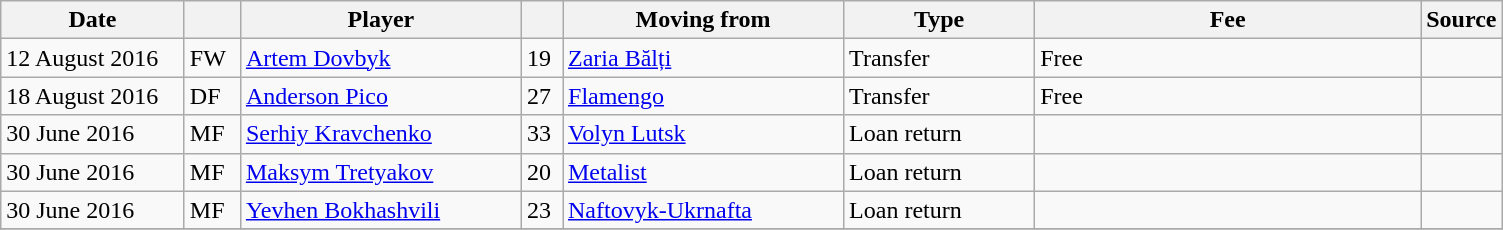<table class="wikitable sortable">
<tr>
<th style="width:115px;">Date</th>
<th style="width:30px;"></th>
<th style="width:180px;">Player</th>
<th style="width:20px;"></th>
<th style="width:180px;">Moving from</th>
<th style="width:120px;" class="unsortable">Type</th>
<th style="width:250px;" class="unsortable">Fee</th>
<th style="width:20px;">Source</th>
</tr>
<tr>
<td>12 August 2016</td>
<td>FW</td>
<td> <a href='#'>Artem Dovbyk</a></td>
<td>19</td>
<td> <a href='#'>Zaria Bălți</a></td>
<td>Transfer</td>
<td>Free</td>
<td></td>
</tr>
<tr>
<td>18 August 2016</td>
<td>DF</td>
<td> <a href='#'>Anderson Pico</a></td>
<td>27</td>
<td> <a href='#'>Flamengo</a></td>
<td>Transfer</td>
<td>Free</td>
<td></td>
</tr>
<tr>
<td>30 June 2016</td>
<td>MF</td>
<td> <a href='#'>Serhiy Kravchenko</a></td>
<td>33</td>
<td> <a href='#'>Volyn Lutsk</a></td>
<td>Loan return</td>
<td></td>
<td></td>
</tr>
<tr>
<td>30 June 2016</td>
<td>MF</td>
<td> <a href='#'>Maksym Tretyakov</a></td>
<td>20</td>
<td> <a href='#'>Metalist</a></td>
<td>Loan return</td>
<td></td>
<td></td>
</tr>
<tr>
<td>30 June 2016</td>
<td>MF</td>
<td> <a href='#'>Yevhen Bokhashvili</a></td>
<td>23</td>
<td> <a href='#'>Naftovyk-Ukrnafta</a></td>
<td>Loan return</td>
<td></td>
<td></td>
</tr>
<tr>
</tr>
</table>
